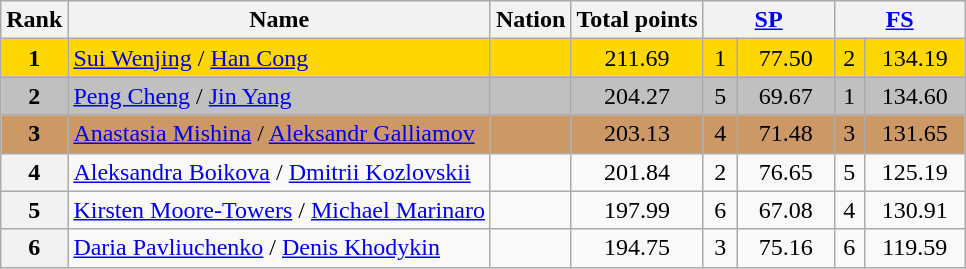<table class="wikitable sortable">
<tr>
<th>Rank</th>
<th>Name</th>
<th>Nation</th>
<th>Total points</th>
<th width="80" colspan="2"><a href='#'>SP</a></th>
<th width="80" colspan="2"><a href='#'>FS</a></th>
</tr>
<tr bgcolor="gold">
<td align="center"><strong>1</strong></td>
<td><a href='#'>Sui Wenjing</a> / <a href='#'>Han Cong</a></td>
<td></td>
<td align="center">211.69</td>
<td align="center">1</td>
<td align="center">77.50</td>
<td align="center">2</td>
<td align="center">134.19</td>
</tr>
<tr bgcolor="silver">
<td align="center"><strong>2</strong></td>
<td><a href='#'>Peng Cheng</a> / <a href='#'>Jin Yang</a></td>
<td></td>
<td align="center">204.27</td>
<td align="center">5</td>
<td align="center">69.67</td>
<td align="center">1</td>
<td align="center">134.60</td>
</tr>
<tr bgcolor="#cc9966">
<td align="center"><strong>3</strong></td>
<td><a href='#'>Anastasia Mishina</a> / <a href='#'>Aleksandr Galliamov</a></td>
<td></td>
<td align="center">203.13</td>
<td align="center">4</td>
<td align="center">71.48</td>
<td align="center">3</td>
<td align="center">131.65</td>
</tr>
<tr>
<th>4</th>
<td><a href='#'>Aleksandra Boikova</a> / <a href='#'>Dmitrii Kozlovskii</a></td>
<td></td>
<td align="center">201.84</td>
<td align="center">2</td>
<td align="center">76.65</td>
<td align="center">5</td>
<td align="center">125.19</td>
</tr>
<tr>
<th>5</th>
<td><a href='#'>Kirsten Moore-Towers</a> / <a href='#'>Michael Marinaro</a></td>
<td></td>
<td align="center">197.99</td>
<td align="center">6</td>
<td align="center">67.08</td>
<td align="center">4</td>
<td align="center">130.91</td>
</tr>
<tr>
<th>6</th>
<td><a href='#'>Daria Pavliuchenko</a> / <a href='#'>Denis Khodykin</a></td>
<td></td>
<td align="center">194.75</td>
<td align="center">3</td>
<td align="center">75.16</td>
<td align="center">6</td>
<td align="center">119.59</td>
</tr>
</table>
